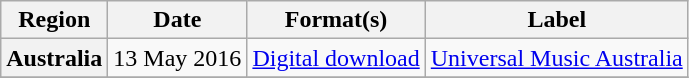<table class="wikitable plainrowheaders">
<tr>
<th scope="col">Region</th>
<th scope="col">Date</th>
<th scope="col">Format(s)</th>
<th scope="col">Label</th>
</tr>
<tr>
<th scope="row">Australia</th>
<td>13 May 2016</td>
<td><a href='#'>Digital download</a></td>
<td><a href='#'>Universal Music Australia</a></td>
</tr>
<tr>
</tr>
</table>
